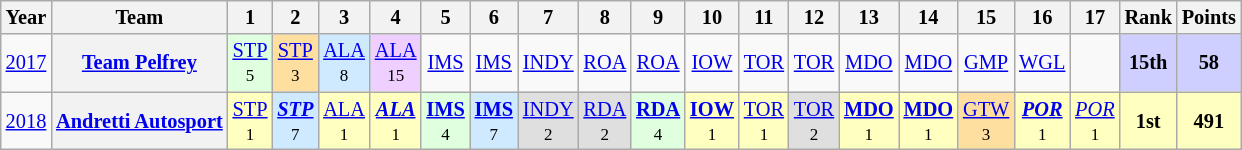<table class="wikitable" style="text-align:center; font-size:85%">
<tr>
<th>Year</th>
<th>Team</th>
<th>1</th>
<th>2</th>
<th>3</th>
<th>4</th>
<th>5</th>
<th>6</th>
<th>7</th>
<th>8</th>
<th>9</th>
<th>10</th>
<th>11</th>
<th>12</th>
<th>13</th>
<th>14</th>
<th>15</th>
<th>16</th>
<th>17</th>
<th>Rank</th>
<th>Points</th>
</tr>
<tr>
<td><a href='#'>2017</a></td>
<th nowrap><a href='#'>Team Pelfrey</a></th>
<td style="background:#DFFFDF;"><a href='#'>STP</a><br><small>5</small></td>
<td style="background:#FFDF9F;"><a href='#'>STP</a><br><small>3</small></td>
<td style="background:#CFEAFF;"><a href='#'>ALA</a><br><small>8</small></td>
<td style="background:#EFCFFF;"><a href='#'>ALA</a><br><small>15</small></td>
<td><a href='#'>IMS</a></td>
<td><a href='#'>IMS</a></td>
<td><a href='#'>INDY</a></td>
<td><a href='#'>ROA</a></td>
<td><a href='#'>ROA</a></td>
<td><a href='#'>IOW</a></td>
<td><a href='#'>TOR</a></td>
<td><a href='#'>TOR</a></td>
<td><a href='#'>MDO</a></td>
<td><a href='#'>MDO</a></td>
<td><a href='#'>GMP</a></td>
<td><a href='#'>WGL</a></td>
<td></td>
<th style="background:#CFCFFF;">15th</th>
<th style="background:#CFCFFF;">58</th>
</tr>
<tr>
<td><a href='#'>2018</a></td>
<th nowrap><a href='#'>Andretti Autosport</a></th>
<td style="background:#FFFFBF;"><a href='#'>STP</a><br><small>1</small></td>
<td style="background:#CFEAFF;"><strong><em><a href='#'>STP</a></em></strong><br><small>7</small></td>
<td style="background:#FFFFBF;"><a href='#'>ALA</a><br><small>1</small></td>
<td style="background:#FFFFBF;"><strong><em><a href='#'>ALA</a></em></strong><br><small>1</small></td>
<td style="background:#DFFFDF;"><strong><a href='#'>IMS</a></strong><br><small>4</small></td>
<td style="background:#CFEAFF;"><strong><a href='#'>IMS</a></strong><br><small>7</small></td>
<td style="background:#DFDFDF;"><a href='#'>INDY</a><br><small>2</small></td>
<td style="background:#DFDFDF;"><a href='#'>RDA</a><br><small>2</small></td>
<td style="background:#DFFFDF;"><strong><a href='#'>RDA</a></strong><br><small>4</small></td>
<td style="background:#FFFFBF;"><strong><a href='#'>IOW</a></strong><br><small>1</small></td>
<td style="background:#FFFFBF;"><a href='#'>TOR</a><br><small>1</small></td>
<td style="background:#DFDFDF;"><a href='#'>TOR</a><br><small>2</small></td>
<td style="background:#FFFFBF;"><strong><a href='#'>MDO</a></strong><br><small>1</small></td>
<td style="background:#FFFFBF;"><strong><a href='#'>MDO</a></strong><br><small>1</small></td>
<td style="background:#FFDF9F;"><a href='#'>GTW</a><br><small>3</small></td>
<td style="background:#FFFFBF;"><strong><em><a href='#'>POR</a></em></strong><br><small>1</small></td>
<td style="background:#FFFFBF;"><em><a href='#'>POR</a></em><br><small>1</small></td>
<th style="background:#FFFFBF;">1st</th>
<th style="background:#FFFFBF;">491</th>
</tr>
</table>
